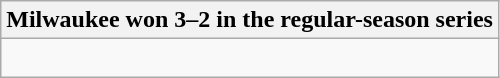<table class="wikitable collapsible collapsed">
<tr>
<th>Milwaukee won 3–2 in the regular-season series</th>
</tr>
<tr>
<td><br>



</td>
</tr>
</table>
